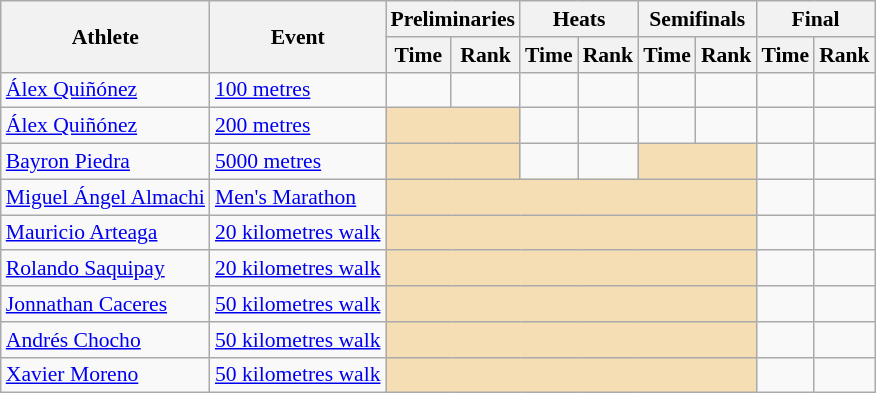<table class=wikitable style="font-size:90%;">
<tr>
<th rowspan="2">Athlete</th>
<th rowspan="2">Event</th>
<th colspan="2">Preliminaries</th>
<th colspan="2">Heats</th>
<th colspan="2">Semifinals</th>
<th colspan="2">Final</th>
</tr>
<tr>
<th>Time</th>
<th>Rank</th>
<th>Time</th>
<th>Rank</th>
<th>Time</th>
<th>Rank</th>
<th>Time</th>
<th>Rank</th>
</tr>
<tr style="border-top: single;">
<td><a href='#'>Álex Quiñónez</a></td>
<td><a href='#'>100 metres</a></td>
<td align=center></td>
<td align=center></td>
<td align=center></td>
<td align=center></td>
<td align=center></td>
<td align=center></td>
<td align=center></td>
<td align=center></td>
</tr>
<tr style="border-top: single;">
<td><a href='#'>Álex Quiñónez</a></td>
<td><a href='#'>200 metres</a></td>
<td colspan= 2 bgcolor="wheat"></td>
<td align=center></td>
<td align=center></td>
<td align=center></td>
<td align=center></td>
<td align=center></td>
<td align=center></td>
</tr>
<tr style="border-top: single;">
<td><a href='#'>Bayron Piedra</a></td>
<td><a href='#'>5000 metres</a></td>
<td colspan= 2 bgcolor="wheat"></td>
<td align=center></td>
<td align=center></td>
<td colspan= 2 bgcolor="wheat"></td>
<td align=center></td>
<td align=center></td>
</tr>
<tr style="border-top: single;">
<td><a href='#'>Miguel Ángel Almachi</a></td>
<td><a href='#'>Men's Marathon</a></td>
<td colspan= 6 bgcolor="wheat"></td>
<td align=center></td>
<td align=center></td>
</tr>
<tr style="border-top: single;">
<td><a href='#'>Mauricio Arteaga</a></td>
<td><a href='#'>20 kilometres walk</a></td>
<td colspan= 6 bgcolor="wheat"></td>
<td align=center></td>
<td align=center></td>
</tr>
<tr style="border-top: single;">
<td><a href='#'>Rolando Saquipay</a></td>
<td><a href='#'>20 kilometres walk</a></td>
<td colspan= 6 bgcolor="wheat"></td>
<td align=center></td>
<td align=center></td>
</tr>
<tr style="border-top: single;">
<td><a href='#'>Jonnathan Caceres</a></td>
<td><a href='#'>50 kilometres walk</a></td>
<td colspan= 6 bgcolor="wheat"></td>
<td align=center></td>
<td align=center></td>
</tr>
<tr style="border-top: single;">
<td><a href='#'>Andrés Chocho</a></td>
<td><a href='#'>50 kilometres walk</a></td>
<td colspan= 6 bgcolor="wheat"></td>
<td align=center></td>
<td align=center></td>
</tr>
<tr style="border-top: single;">
<td><a href='#'>Xavier Moreno</a></td>
<td><a href='#'>50 kilometres walk</a></td>
<td colspan= 6 bgcolor="wheat"></td>
<td align=center></td>
<td align=center></td>
</tr>
</table>
